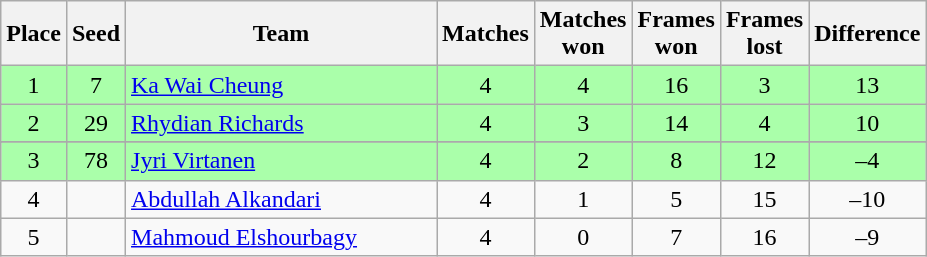<table class="wikitable" style="text-align: center;">
<tr>
<th width=20>Place</th>
<th width=20>Seed</th>
<th width=200>Team</th>
<th width=20>Matches</th>
<th width=20>Matches won</th>
<th width=20>Frames won</th>
<th width=20>Frames lost</th>
<th width=20>Difference</th>
</tr>
<tr style="background:#aaffaa;">
<td>1</td>
<td>7</td>
<td style="text-align:left;"> <a href='#'>Ka Wai Cheung</a></td>
<td>4</td>
<td>4</td>
<td>16</td>
<td>3</td>
<td>13</td>
</tr>
<tr style="background:#aaffaa;">
<td>2</td>
<td>29</td>
<td style="text-align:left;"> <a href='#'>Rhydian Richards</a></td>
<td>4</td>
<td>3</td>
<td>14</td>
<td>4</td>
<td>10</td>
</tr>
<tr>
</tr>
<tr style="background:#aaffaa;">
<td>3</td>
<td>78</td>
<td style="text-align:left;"> <a href='#'>Jyri Virtanen</a></td>
<td>4</td>
<td>2</td>
<td>8</td>
<td>12</td>
<td>–4</td>
</tr>
<tr>
<td>4</td>
<td></td>
<td style="text-align:left;"> <a href='#'>Abdullah Alkandari</a></td>
<td>4</td>
<td>1</td>
<td>5</td>
<td>15</td>
<td>–10</td>
</tr>
<tr>
<td>5</td>
<td></td>
<td style="text-align:left;"> <a href='#'>Mahmoud Elshourbagy</a></td>
<td>4</td>
<td>0</td>
<td>7</td>
<td>16</td>
<td>–9</td>
</tr>
</table>
